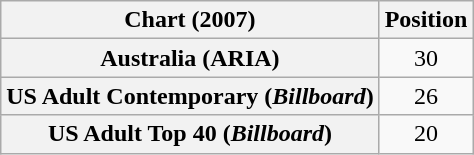<table class="wikitable sortable plainrowheaders" style="text-align:center">
<tr>
<th>Chart (2007)</th>
<th>Position</th>
</tr>
<tr>
<th scope="row">Australia (ARIA)</th>
<td>30</td>
</tr>
<tr>
<th scope="row">US Adult Contemporary (<em>Billboard</em>)</th>
<td>26</td>
</tr>
<tr>
<th scope="row">US Adult Top 40 (<em>Billboard</em>)</th>
<td>20</td>
</tr>
</table>
